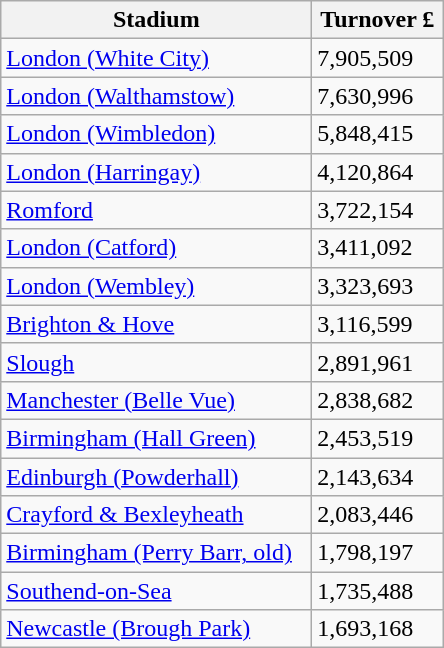<table class="wikitable">
<tr>
<th width=200>Stadium</th>
<th width=80>Turnover £</th>
</tr>
<tr>
<td><a href='#'>London (White City)</a></td>
<td>7,905,509</td>
</tr>
<tr>
<td><a href='#'>London (Walthamstow)</a></td>
<td>7,630,996</td>
</tr>
<tr>
<td><a href='#'>London (Wimbledon)</a></td>
<td>5,848,415</td>
</tr>
<tr>
<td><a href='#'>London (Harringay)</a></td>
<td>4,120,864</td>
</tr>
<tr>
<td><a href='#'>Romford</a></td>
<td>3,722,154</td>
</tr>
<tr>
<td><a href='#'>London (Catford)</a></td>
<td>3,411,092</td>
</tr>
<tr>
<td><a href='#'>London (Wembley)</a></td>
<td>3,323,693</td>
</tr>
<tr>
<td><a href='#'>Brighton & Hove</a></td>
<td>3,116,599</td>
</tr>
<tr>
<td><a href='#'>Slough</a></td>
<td>2,891,961</td>
</tr>
<tr>
<td><a href='#'>Manchester (Belle Vue)</a></td>
<td>2,838,682</td>
</tr>
<tr>
<td><a href='#'>Birmingham (Hall Green)</a></td>
<td>2,453,519</td>
</tr>
<tr>
<td><a href='#'>Edinburgh (Powderhall)</a></td>
<td>2,143,634</td>
</tr>
<tr>
<td><a href='#'>Crayford & Bexleyheath</a></td>
<td>2,083,446</td>
</tr>
<tr>
<td><a href='#'>Birmingham (Perry Barr, old)</a></td>
<td>1,798,197</td>
</tr>
<tr>
<td><a href='#'>Southend-on-Sea</a></td>
<td>1,735,488</td>
</tr>
<tr>
<td><a href='#'>Newcastle (Brough Park)</a></td>
<td>1,693,168</td>
</tr>
</table>
